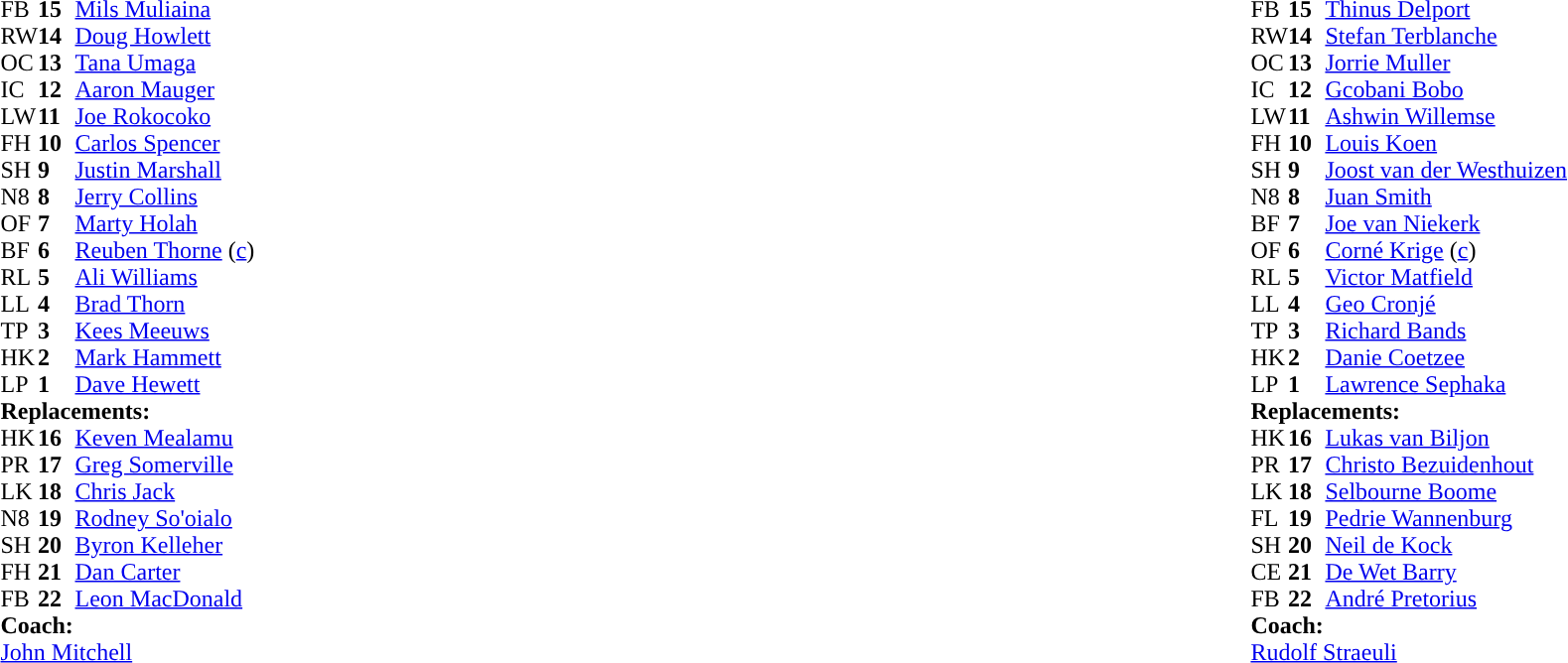<table style="width:100%">
<tr>
<td style="vertical-align:top;width:50%"><br><table cellspacing="0" cellpadding="0">
<tr>
<th width="25"></th>
<th width="25"></th>
</tr>
<tr>
<td>FB</td>
<td><strong>15</strong></td>
<td><a href='#'>Mils Muliaina</a></td>
</tr>
<tr>
<td>RW</td>
<td><strong>14</strong></td>
<td><a href='#'>Doug Howlett</a></td>
</tr>
<tr>
<td>OC</td>
<td><strong>13</strong></td>
<td><a href='#'>Tana Umaga</a></td>
</tr>
<tr>
<td>IC</td>
<td><strong>12</strong></td>
<td><a href='#'>Aaron Mauger</a></td>
</tr>
<tr>
<td>LW</td>
<td><strong>11</strong></td>
<td><a href='#'>Joe Rokocoko</a></td>
</tr>
<tr>
<td>FH</td>
<td><strong>10</strong></td>
<td><a href='#'>Carlos Spencer</a></td>
</tr>
<tr>
<td>SH</td>
<td><strong>9</strong></td>
<td><a href='#'>Justin Marshall</a></td>
</tr>
<tr>
<td>N8</td>
<td><strong>8</strong></td>
<td><a href='#'>Jerry Collins</a></td>
</tr>
<tr>
<td>OF</td>
<td><strong>7</strong></td>
<td><a href='#'>Marty Holah</a></td>
</tr>
<tr>
<td>BF</td>
<td><strong>6</strong></td>
<td><a href='#'>Reuben Thorne</a> (<a href='#'>c</a>)</td>
</tr>
<tr>
<td>RL</td>
<td><strong>5</strong></td>
<td><a href='#'>Ali Williams</a></td>
</tr>
<tr>
<td>LL</td>
<td><strong>4</strong></td>
<td><a href='#'>Brad Thorn</a></td>
</tr>
<tr>
<td>TP</td>
<td><strong>3</strong></td>
<td><a href='#'>Kees Meeuws</a></td>
</tr>
<tr>
<td>HK</td>
<td><strong>2</strong></td>
<td><a href='#'>Mark Hammett</a></td>
</tr>
<tr>
<td>LP</td>
<td><strong>1</strong></td>
<td><a href='#'>Dave Hewett</a></td>
</tr>
<tr>
<td colspan="3"><strong>Replacements:</strong></td>
</tr>
<tr>
<td>HK</td>
<td><strong>16</strong></td>
<td><a href='#'>Keven Mealamu</a></td>
</tr>
<tr>
<td>PR</td>
<td><strong>17</strong></td>
<td><a href='#'>Greg Somerville</a></td>
</tr>
<tr>
<td>LK</td>
<td><strong>18</strong></td>
<td><a href='#'>Chris Jack</a></td>
</tr>
<tr>
<td>N8</td>
<td><strong>19</strong></td>
<td><a href='#'>Rodney So'oialo</a></td>
</tr>
<tr>
<td>SH</td>
<td><strong>20</strong></td>
<td><a href='#'>Byron Kelleher</a></td>
</tr>
<tr>
<td>FH</td>
<td><strong>21</strong></td>
<td><a href='#'>Dan Carter</a></td>
</tr>
<tr>
<td>FB</td>
<td><strong>22</strong></td>
<td><a href='#'>Leon MacDonald</a></td>
</tr>
<tr>
<td colspan="3"><strong>Coach:</strong></td>
</tr>
<tr>
<td colspan="3"> <a href='#'>John Mitchell</a></td>
</tr>
</table>
</td>
<td style="vertical-align:top"></td>
<td style="vertical-align:top;width:50%"><br><table cellspacing="0" cellpadding="0" style="margin:auto">
<tr>
<th width="25"></th>
<th width="25"></th>
</tr>
<tr>
<td>FB</td>
<td><strong>15</strong></td>
<td><a href='#'>Thinus Delport</a></td>
</tr>
<tr>
<td>RW</td>
<td><strong>14</strong></td>
<td><a href='#'>Stefan Terblanche</a></td>
</tr>
<tr>
<td>OC</td>
<td><strong>13</strong></td>
<td><a href='#'>Jorrie Muller</a></td>
</tr>
<tr>
<td>IC</td>
<td><strong>12</strong></td>
<td><a href='#'>Gcobani Bobo</a></td>
</tr>
<tr>
<td>LW</td>
<td><strong>11</strong></td>
<td><a href='#'>Ashwin Willemse</a></td>
</tr>
<tr>
<td>FH</td>
<td><strong>10</strong></td>
<td><a href='#'>Louis Koen</a></td>
</tr>
<tr>
<td>SH</td>
<td><strong>9</strong></td>
<td><a href='#'>Joost van der Westhuizen</a></td>
</tr>
<tr>
<td>N8</td>
<td><strong>8</strong></td>
<td><a href='#'>Juan Smith</a></td>
</tr>
<tr>
<td>BF</td>
<td><strong>7</strong></td>
<td><a href='#'>Joe van Niekerk</a></td>
</tr>
<tr>
<td>OF</td>
<td><strong>6</strong></td>
<td><a href='#'>Corné Krige</a> (<a href='#'>c</a>)</td>
</tr>
<tr>
<td>RL</td>
<td><strong>5</strong></td>
<td><a href='#'>Victor Matfield</a></td>
</tr>
<tr>
<td>LL</td>
<td><strong>4</strong></td>
<td><a href='#'>Geo Cronjé</a></td>
</tr>
<tr>
<td>TP</td>
<td><strong>3</strong></td>
<td><a href='#'>Richard Bands</a></td>
</tr>
<tr>
<td>HK</td>
<td><strong>2</strong></td>
<td><a href='#'>Danie Coetzee</a></td>
</tr>
<tr>
<td>LP</td>
<td><strong>1</strong></td>
<td><a href='#'>Lawrence Sephaka</a></td>
</tr>
<tr>
<td colspan="3"><strong>Replacements:</strong></td>
</tr>
<tr>
<td>HK</td>
<td><strong>16</strong></td>
<td><a href='#'>Lukas van Biljon</a></td>
</tr>
<tr>
<td>PR</td>
<td><strong>17</strong></td>
<td><a href='#'>Christo Bezuidenhout</a></td>
</tr>
<tr>
<td>LK</td>
<td><strong>18</strong></td>
<td><a href='#'>Selbourne Boome</a></td>
</tr>
<tr>
<td>FL</td>
<td><strong>19</strong></td>
<td><a href='#'>Pedrie Wannenburg</a></td>
</tr>
<tr>
<td>SH</td>
<td><strong>20</strong></td>
<td><a href='#'>Neil de Kock</a></td>
</tr>
<tr>
<td>CE</td>
<td><strong>21</strong></td>
<td><a href='#'>De Wet Barry</a></td>
</tr>
<tr>
<td>FB</td>
<td><strong>22</strong></td>
<td><a href='#'>André Pretorius</a></td>
</tr>
<tr>
<td colspan="3"><strong>Coach:</strong></td>
</tr>
<tr>
<td colspan="3"> <a href='#'>Rudolf Straeuli</a></td>
</tr>
</table>
</td>
</tr>
</table>
